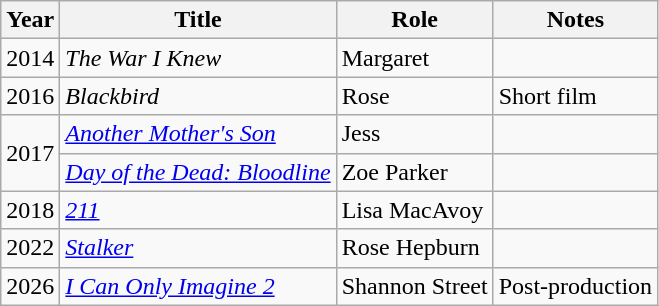<table class="wikitable sortable">
<tr>
<th>Year</th>
<th>Title</th>
<th>Role</th>
<th class="unsortable">Notes</th>
</tr>
<tr>
<td>2014</td>
<td><em>The War I Knew</em></td>
<td>Margaret</td>
<td></td>
</tr>
<tr>
<td>2016</td>
<td><em>Blackbird</em></td>
<td>Rose</td>
<td>Short film</td>
</tr>
<tr>
<td rowspan="2">2017</td>
<td><em><a href='#'>Another Mother's Son</a></em></td>
<td>Jess</td>
<td></td>
</tr>
<tr>
<td><em><a href='#'>Day of the Dead: Bloodline</a></em></td>
<td>Zoe Parker</td>
<td></td>
</tr>
<tr>
<td>2018</td>
<td><em><a href='#'>211</a></em></td>
<td>Lisa MacAvoy</td>
<td></td>
</tr>
<tr>
<td>2022</td>
<td><em><a href='#'>Stalker</a></em></td>
<td>Rose Hepburn</td>
<td></td>
</tr>
<tr>
<td>2026</td>
<td><em><a href='#'>I Can Only Imagine 2</a></em></td>
<td>Shannon Street</td>
<td>Post-production</td>
</tr>
</table>
